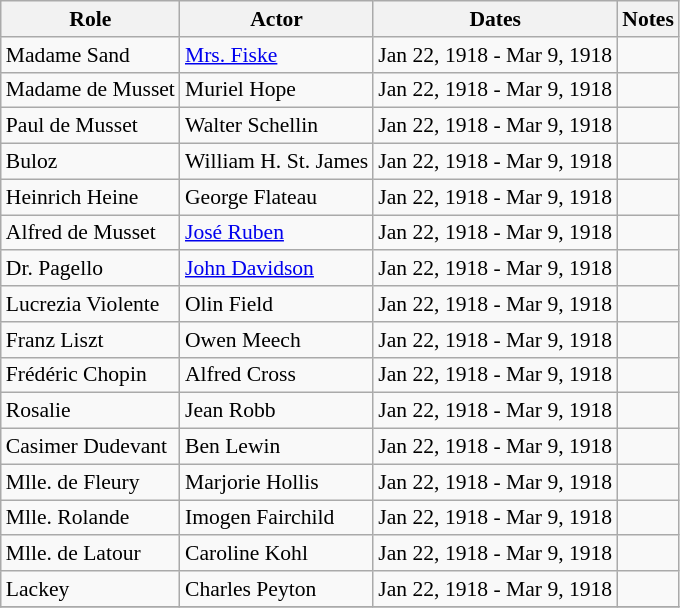<table class="wikitable sortable plainrowheaders" style="font-size: 90%">
<tr>
<th scope="col">Role</th>
<th scope="col">Actor</th>
<th scope="col">Dates</th>
<th scope="col">Notes</th>
</tr>
<tr>
<td>Madame Sand</td>
<td><a href='#'>Mrs. Fiske</a></td>
<td>Jan 22, 1918 - Mar 9, 1918</td>
<td></td>
</tr>
<tr>
<td>Madame de Musset</td>
<td>Muriel Hope</td>
<td>Jan 22, 1918 - Mar 9, 1918</td>
<td></td>
</tr>
<tr>
<td>Paul de Musset</td>
<td>Walter Schellin</td>
<td>Jan 22, 1918 - Mar 9, 1918</td>
<td></td>
</tr>
<tr>
<td>Buloz</td>
<td>William H. St. James</td>
<td>Jan 22, 1918 - Mar 9, 1918</td>
<td></td>
</tr>
<tr>
<td>Heinrich Heine</td>
<td>George Flateau</td>
<td>Jan 22, 1918 - Mar 9, 1918</td>
<td></td>
</tr>
<tr>
<td>Alfred de Musset</td>
<td><a href='#'>José Ruben</a></td>
<td>Jan 22, 1918 - Mar 9, 1918</td>
<td></td>
</tr>
<tr>
<td>Dr. Pagello</td>
<td><a href='#'>John Davidson</a></td>
<td>Jan 22, 1918 - Mar 9, 1918</td>
<td></td>
</tr>
<tr>
<td>Lucrezia Violente</td>
<td>Olin Field</td>
<td>Jan 22, 1918 - Mar 9, 1918</td>
<td></td>
</tr>
<tr>
<td>Franz Liszt</td>
<td>Owen Meech</td>
<td>Jan 22, 1918 - Mar 9, 1918</td>
<td></td>
</tr>
<tr>
<td>Frédéric Chopin</td>
<td>Alfred Cross</td>
<td>Jan 22, 1918 - Mar 9, 1918</td>
<td></td>
</tr>
<tr>
<td>Rosalie</td>
<td>Jean Robb</td>
<td>Jan 22, 1918 - Mar 9, 1918</td>
<td></td>
</tr>
<tr>
<td>Casimer Dudevant</td>
<td>Ben Lewin</td>
<td>Jan 22, 1918 - Mar 9, 1918</td>
<td></td>
</tr>
<tr>
<td>Mlle. de Fleury</td>
<td>Marjorie Hollis</td>
<td>Jan 22, 1918 - Mar 9, 1918</td>
<td></td>
</tr>
<tr>
<td>Mlle. Rolande</td>
<td>Imogen Fairchild</td>
<td>Jan 22, 1918 - Mar 9, 1918</td>
<td></td>
</tr>
<tr>
<td>Mlle. de Latour</td>
<td>Caroline Kohl</td>
<td>Jan 22, 1918 - Mar 9, 1918</td>
<td></td>
</tr>
<tr>
<td>Lackey</td>
<td>Charles Peyton</td>
<td>Jan 22, 1918 - Mar 9, 1918</td>
<td></td>
</tr>
<tr>
</tr>
</table>
